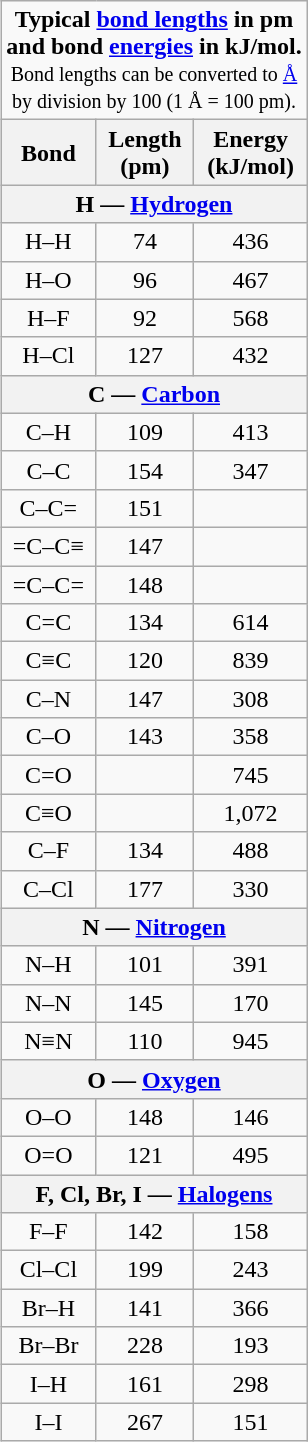<table class="wikitable" style="float:right; clear:right; margin:0 0 1em 1em; text-align:center;">
<tr>
<td colspan="3"><strong>Typical <a href='#'>bond lengths</a> in pm<br>and bond <a href='#'>energies</a> in kJ/mol.</strong><br><small>Bond lengths can be converted to <a href='#'>Å</a><br>by division by 100 (1 Å = 100 pm).<br></small></td>
</tr>
<tr>
<th>Bond</th>
<th>Length<br>(pm)</th>
<th>Energy<br>(kJ/mol)</th>
</tr>
<tr>
<th colspan="3">H — <a href='#'>Hydrogen</a></th>
</tr>
<tr>
<td>H–H</td>
<td>74</td>
<td>436</td>
</tr>
<tr>
<td>H–O</td>
<td>96</td>
<td>467</td>
</tr>
<tr>
<td>H–F</td>
<td>92</td>
<td>568</td>
</tr>
<tr>
<td>H–Cl</td>
<td>127</td>
<td>432</td>
</tr>
<tr>
<th colspan="3">C — <a href='#'>Carbon</a></th>
</tr>
<tr>
<td>C–H</td>
<td>109</td>
<td>413</td>
</tr>
<tr>
<td>C–C</td>
<td>154</td>
<td>347</td>
</tr>
<tr>
<td>C–C=</td>
<td>151</td>
<td></td>
</tr>
<tr>
<td>=C–C≡</td>
<td>147</td>
<td></td>
</tr>
<tr>
<td>=C–C=</td>
<td>148</td>
<td></td>
</tr>
<tr>
<td>C=C</td>
<td>134</td>
<td>614</td>
</tr>
<tr>
<td>C≡C</td>
<td>120</td>
<td>839</td>
</tr>
<tr>
<td>C–N</td>
<td>147</td>
<td>308</td>
</tr>
<tr>
<td>C–O</td>
<td>143</td>
<td>358</td>
</tr>
<tr>
<td>C=O</td>
<td></td>
<td>745</td>
</tr>
<tr>
<td>C≡O</td>
<td></td>
<td>1,072</td>
</tr>
<tr>
<td>C–F</td>
<td>134</td>
<td>488</td>
</tr>
<tr>
<td>C–Cl</td>
<td>177</td>
<td>330</td>
</tr>
<tr>
<th colspan="3">N — <a href='#'>Nitrogen</a></th>
</tr>
<tr>
<td>N–H</td>
<td>101</td>
<td>391</td>
</tr>
<tr>
<td>N–N</td>
<td>145</td>
<td>170</td>
</tr>
<tr>
<td>N≡N</td>
<td>110</td>
<td>945</td>
</tr>
<tr>
<th colspan="3">O — <a href='#'>Oxygen</a></th>
</tr>
<tr>
<td>O–O</td>
<td>148</td>
<td>146</td>
</tr>
<tr>
<td>O=O</td>
<td>121</td>
<td>495</td>
</tr>
<tr>
<th colspan="3">F, Cl, Br, I — <a href='#'>Halogens</a></th>
</tr>
<tr>
<td>F–F</td>
<td>142</td>
<td>158</td>
</tr>
<tr>
<td>Cl–Cl</td>
<td>199</td>
<td>243</td>
</tr>
<tr>
<td>Br–H</td>
<td>141</td>
<td>366</td>
</tr>
<tr>
<td>Br–Br</td>
<td>228</td>
<td>193</td>
</tr>
<tr>
<td>I–H</td>
<td>161</td>
<td>298</td>
</tr>
<tr>
<td>I–I</td>
<td>267</td>
<td>151</td>
</tr>
</table>
